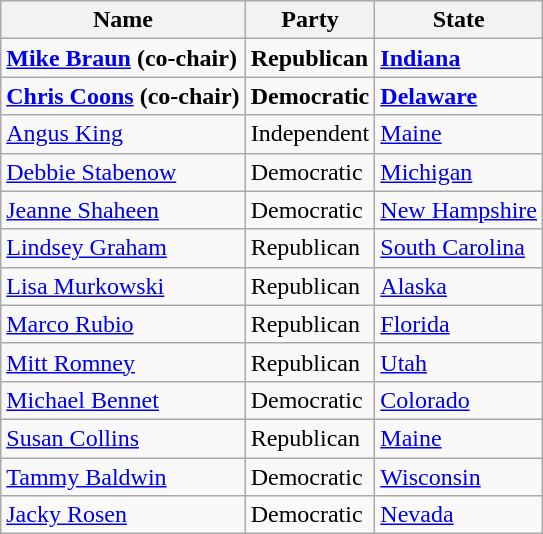<table class="wikitable sortable" border="1" id="climatesolutionscaucus">
<tr>
<th scope="col">Name</th>
<th scope="col">Party</th>
<th scope="col">State</th>
</tr>
<tr>
<td><strong><a href='#'>Mike Braun</a> (co-chair)</strong></td>
<td><strong> Republican</strong></td>
<td><strong><a href='#'>Indiana</a></strong></td>
</tr>
<tr>
<td><strong><a href='#'>Chris Coons</a> (co-chair)</strong></td>
<td><strong>Democratic</strong></td>
<td><strong><a href='#'>Delaware</a></strong></td>
</tr>
<tr>
<td><a href='#'>Angus King</a></td>
<td>Independent</td>
<td><a href='#'>Maine</a></td>
</tr>
<tr>
<td><a href='#'>Debbie Stabenow</a></td>
<td>Democratic</td>
<td><a href='#'>Michigan</a></td>
</tr>
<tr>
<td><a href='#'>Jeanne Shaheen</a></td>
<td>Democratic</td>
<td><a href='#'>New Hampshire</a></td>
</tr>
<tr>
<td><a href='#'>Lindsey Graham</a></td>
<td>Republican</td>
<td><a href='#'>South Carolina</a></td>
</tr>
<tr>
<td><a href='#'>Lisa Murkowski</a></td>
<td>Republican</td>
<td><a href='#'>Alaska</a></td>
</tr>
<tr>
<td><a href='#'>Marco Rubio</a></td>
<td>Republican</td>
<td><a href='#'>Florida</a></td>
</tr>
<tr>
<td><a href='#'>Mitt Romney</a></td>
<td>Republican</td>
<td><a href='#'>Utah</a></td>
</tr>
<tr>
<td><a href='#'>Michael Bennet</a></td>
<td>Democratic</td>
<td><a href='#'>Colorado</a></td>
</tr>
<tr>
<td><a href='#'>Susan Collins</a></td>
<td>Republican</td>
<td><a href='#'>Maine</a></td>
</tr>
<tr>
<td><a href='#'>Tammy Baldwin</a></td>
<td>Democratic</td>
<td><a href='#'>Wisconsin</a></td>
</tr>
<tr>
<td><a href='#'>Jacky Rosen</a></td>
<td>Democratic</td>
<td><a href='#'>Nevada</a></td>
</tr>
</table>
